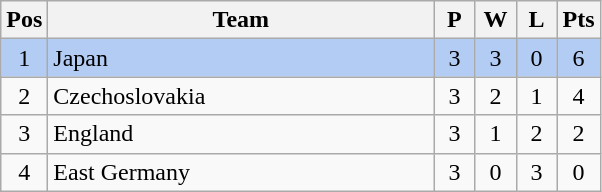<table class="wikitable" style="font-size: 100%">
<tr>
<th width=15>Pos</th>
<th width=250>Team</th>
<th width=20>P</th>
<th width=20>W</th>
<th width=20>L</th>
<th width=20>Pts</th>
</tr>
<tr align=center style="background: #b2ccf4;">
<td>1</td>
<td align="left"> Japan</td>
<td>3</td>
<td>3</td>
<td>0</td>
<td>6</td>
</tr>
<tr align=center>
<td>2</td>
<td align="left"> Czechoslovakia</td>
<td>3</td>
<td>2</td>
<td>1</td>
<td>4</td>
</tr>
<tr align=center>
<td>3</td>
<td align="left"> England</td>
<td>3</td>
<td>1</td>
<td>2</td>
<td>2</td>
</tr>
<tr align=center>
<td>4</td>
<td align="left"> East Germany</td>
<td>3</td>
<td>0</td>
<td>3</td>
<td>0</td>
</tr>
</table>
